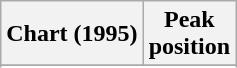<table class="wikitable sortable plainrowheaders" style="text-align:center">
<tr>
<th>Chart (1995)</th>
<th>Peak<br>position</th>
</tr>
<tr>
</tr>
<tr>
</tr>
<tr>
</tr>
<tr>
</tr>
<tr>
</tr>
<tr>
</tr>
</table>
